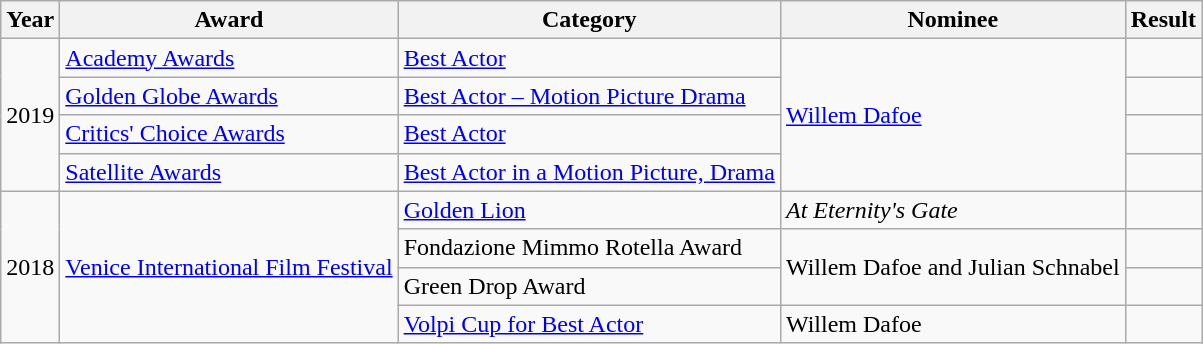<table class="wikitable sortable">
<tr style="text-align:center;">
<th>Year</th>
<th>Award</th>
<th>Category</th>
<th>Nominee</th>
<th>Result</th>
</tr>
<tr>
<td rowspan="4">2019</td>
<td><a href='#'>Academy Awards</a></td>
<td><a href='#'>Best Actor</a></td>
<td rowspan="4"><a href='#'>Willem Dafoe</a></td>
<td></td>
</tr>
<tr>
<td><a href='#'>Golden Globe Awards</a></td>
<td><a href='#'>Best Actor – Motion Picture Drama</a></td>
<td></td>
</tr>
<tr>
<td><a href='#'>Critics' Choice Awards</a></td>
<td><a href='#'>Best Actor</a></td>
<td></td>
</tr>
<tr>
<td><a href='#'>Satellite Awards</a></td>
<td><a href='#'>Best Actor in a Motion Picture, Drama</a></td>
<td></td>
</tr>
<tr>
<td rowspan="4">2018</td>
<td rowspan="4"><a href='#'>Venice International Film Festival</a></td>
<td><a href='#'>Golden Lion</a></td>
<td><em>At Eternity's Gate</em></td>
<td></td>
</tr>
<tr>
<td>Fondazione Mimmo Rotella Award</td>
<td rowspan="2">Willem Dafoe and Julian Schnabel</td>
<td></td>
</tr>
<tr>
<td>Green Drop Award</td>
<td></td>
</tr>
<tr>
<td><a href='#'>Volpi Cup for Best Actor</a></td>
<td>Willem Dafoe</td>
<td></td>
</tr>
</table>
